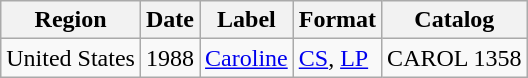<table class="wikitable">
<tr>
<th>Region</th>
<th>Date</th>
<th>Label</th>
<th>Format</th>
<th>Catalog</th>
</tr>
<tr>
<td>United States</td>
<td>1988</td>
<td><a href='#'>Caroline</a></td>
<td><a href='#'>CS</a>, <a href='#'>LP</a></td>
<td>CAROL 1358</td>
</tr>
</table>
